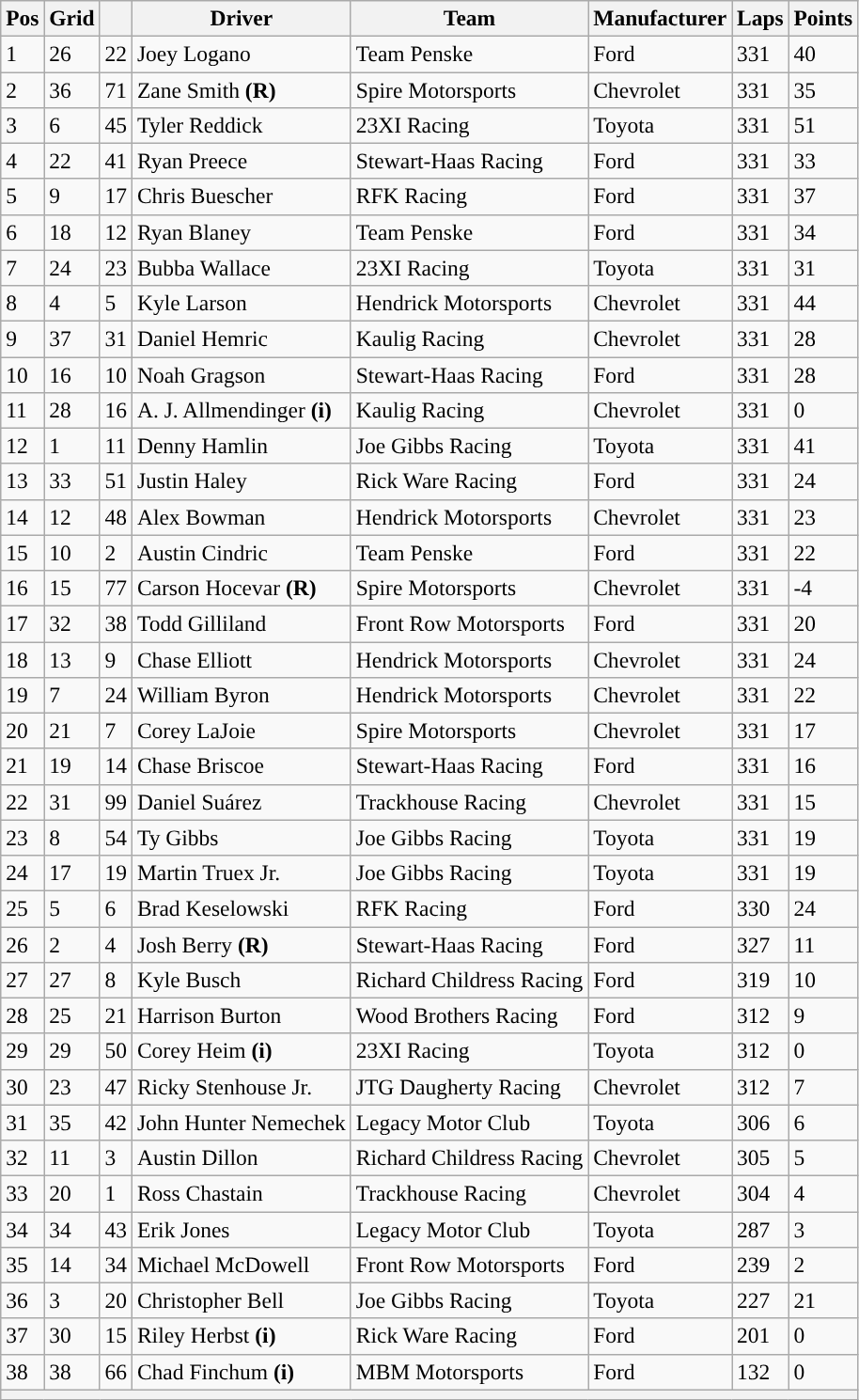<table class="wikitable" style="font-size:98%">
<tr>
<th>Pos</th>
<th>Grid</th>
<th></th>
<th>Driver</th>
<th>Team</th>
<th>Manufacturer</th>
<th>Laps</th>
<th>Points</th>
</tr>
<tr>
<td>1</td>
<td>26</td>
<td>22</td>
<td>Joey Logano</td>
<td>Team Penske</td>
<td>Ford</td>
<td>331</td>
<td>40</td>
</tr>
<tr>
<td>2</td>
<td>36</td>
<td>71</td>
<td>Zane Smith <strong>(R)</strong></td>
<td>Spire Motorsports</td>
<td>Chevrolet</td>
<td>331</td>
<td>35</td>
</tr>
<tr>
<td>3</td>
<td>6</td>
<td>45</td>
<td>Tyler Reddick</td>
<td>23XI Racing</td>
<td>Toyota</td>
<td>331</td>
<td>51</td>
</tr>
<tr>
<td>4</td>
<td>22</td>
<td>41</td>
<td>Ryan Preece</td>
<td>Stewart-Haas Racing</td>
<td>Ford</td>
<td>331</td>
<td>33</td>
</tr>
<tr>
<td>5</td>
<td>9</td>
<td>17</td>
<td>Chris Buescher</td>
<td>RFK Racing</td>
<td>Ford</td>
<td>331</td>
<td>37</td>
</tr>
<tr>
<td>6</td>
<td>18</td>
<td>12</td>
<td>Ryan Blaney</td>
<td>Team Penske</td>
<td>Ford</td>
<td>331</td>
<td>34</td>
</tr>
<tr>
<td>7</td>
<td>24</td>
<td>23</td>
<td>Bubba Wallace</td>
<td>23XI Racing</td>
<td>Toyota</td>
<td>331</td>
<td>31</td>
</tr>
<tr>
<td>8</td>
<td>4</td>
<td>5</td>
<td>Kyle Larson</td>
<td>Hendrick Motorsports</td>
<td>Chevrolet</td>
<td>331</td>
<td>44</td>
</tr>
<tr>
<td>9</td>
<td>37</td>
<td>31</td>
<td>Daniel Hemric</td>
<td>Kaulig Racing</td>
<td>Chevrolet</td>
<td>331</td>
<td>28</td>
</tr>
<tr>
<td>10</td>
<td>16</td>
<td>10</td>
<td>Noah Gragson</td>
<td>Stewart-Haas Racing</td>
<td>Ford</td>
<td>331</td>
<td>28</td>
</tr>
<tr>
<td>11</td>
<td>28</td>
<td>16</td>
<td>A. J. Allmendinger <strong>(i)</strong></td>
<td>Kaulig Racing</td>
<td>Chevrolet</td>
<td>331</td>
<td>0</td>
</tr>
<tr>
<td>12</td>
<td>1</td>
<td>11</td>
<td>Denny Hamlin</td>
<td>Joe Gibbs Racing</td>
<td>Toyota</td>
<td>331</td>
<td>41</td>
</tr>
<tr>
<td>13</td>
<td>33</td>
<td>51</td>
<td>Justin Haley</td>
<td>Rick Ware Racing</td>
<td>Ford</td>
<td>331</td>
<td>24</td>
</tr>
<tr>
<td>14</td>
<td>12</td>
<td>48</td>
<td>Alex Bowman</td>
<td>Hendrick Motorsports</td>
<td>Chevrolet</td>
<td>331</td>
<td>23</td>
</tr>
<tr>
<td>15</td>
<td>10</td>
<td>2</td>
<td>Austin Cindric</td>
<td>Team Penske</td>
<td>Ford</td>
<td>331</td>
<td>22</td>
</tr>
<tr>
<td>16</td>
<td>15</td>
<td>77</td>
<td>Carson Hocevar <strong>(R)</strong></td>
<td>Spire Motorsports</td>
<td>Chevrolet</td>
<td>331</td>
<td>-4</td>
</tr>
<tr>
<td>17</td>
<td>32</td>
<td>38</td>
<td>Todd Gilliland</td>
<td>Front Row Motorsports</td>
<td>Ford</td>
<td>331</td>
<td>20</td>
</tr>
<tr>
<td>18</td>
<td>13</td>
<td>9</td>
<td>Chase Elliott</td>
<td>Hendrick Motorsports</td>
<td>Chevrolet</td>
<td>331</td>
<td>24</td>
</tr>
<tr>
<td>19</td>
<td>7</td>
<td>24</td>
<td>William Byron</td>
<td>Hendrick Motorsports</td>
<td>Chevrolet</td>
<td>331</td>
<td>22</td>
</tr>
<tr>
<td>20</td>
<td>21</td>
<td>7</td>
<td>Corey LaJoie</td>
<td>Spire Motorsports</td>
<td>Chevrolet</td>
<td>331</td>
<td>17</td>
</tr>
<tr>
<td>21</td>
<td>19</td>
<td>14</td>
<td>Chase Briscoe</td>
<td>Stewart-Haas Racing</td>
<td>Ford</td>
<td>331</td>
<td>16</td>
</tr>
<tr>
<td>22</td>
<td>31</td>
<td>99</td>
<td>Daniel Suárez</td>
<td>Trackhouse Racing</td>
<td>Chevrolet</td>
<td>331</td>
<td>15</td>
</tr>
<tr>
<td>23</td>
<td>8</td>
<td>54</td>
<td>Ty Gibbs</td>
<td>Joe Gibbs Racing</td>
<td>Toyota</td>
<td>331</td>
<td>19</td>
</tr>
<tr>
<td>24</td>
<td>17</td>
<td>19</td>
<td>Martin Truex Jr.</td>
<td>Joe Gibbs Racing</td>
<td>Toyota</td>
<td>331</td>
<td>19</td>
</tr>
<tr>
<td>25</td>
<td>5</td>
<td>6</td>
<td>Brad Keselowski</td>
<td>RFK Racing</td>
<td>Ford</td>
<td>330</td>
<td>24</td>
</tr>
<tr>
<td>26</td>
<td>2</td>
<td>4</td>
<td>Josh Berry <strong>(R)</strong></td>
<td>Stewart-Haas Racing</td>
<td>Ford</td>
<td>327</td>
<td>11</td>
</tr>
<tr>
<td>27</td>
<td>27</td>
<td>8</td>
<td>Kyle Busch</td>
<td>Richard Childress Racing</td>
<td>Ford</td>
<td>319</td>
<td>10</td>
</tr>
<tr>
<td>28</td>
<td>25</td>
<td>21</td>
<td>Harrison Burton</td>
<td>Wood Brothers Racing</td>
<td>Ford</td>
<td>312</td>
<td>9</td>
</tr>
<tr>
<td>29</td>
<td>29</td>
<td>50</td>
<td>Corey Heim <strong>(i)</strong></td>
<td>23XI Racing</td>
<td>Toyota</td>
<td>312</td>
<td>0</td>
</tr>
<tr>
<td>30</td>
<td>23</td>
<td>47</td>
<td>Ricky Stenhouse Jr.</td>
<td>JTG Daugherty Racing</td>
<td>Chevrolet</td>
<td>312</td>
<td>7</td>
</tr>
<tr>
<td>31</td>
<td>35</td>
<td>42</td>
<td>John Hunter Nemechek</td>
<td>Legacy Motor Club</td>
<td>Toyota</td>
<td>306</td>
<td>6</td>
</tr>
<tr>
<td>32</td>
<td>11</td>
<td>3</td>
<td>Austin Dillon</td>
<td>Richard Childress Racing</td>
<td>Chevrolet</td>
<td>305</td>
<td>5</td>
</tr>
<tr>
<td>33</td>
<td>20</td>
<td>1</td>
<td>Ross Chastain</td>
<td>Trackhouse Racing</td>
<td>Chevrolet</td>
<td>304</td>
<td>4</td>
</tr>
<tr>
<td>34</td>
<td>34</td>
<td>43</td>
<td>Erik Jones</td>
<td>Legacy Motor Club</td>
<td>Toyota</td>
<td>287</td>
<td>3</td>
</tr>
<tr>
<td>35</td>
<td>14</td>
<td>34</td>
<td>Michael McDowell</td>
<td>Front Row Motorsports</td>
<td>Ford</td>
<td>239</td>
<td>2</td>
</tr>
<tr>
<td>36</td>
<td>3</td>
<td>20</td>
<td>Christopher Bell</td>
<td>Joe Gibbs Racing</td>
<td>Toyota</td>
<td>227</td>
<td>21</td>
</tr>
<tr>
<td>37</td>
<td>30</td>
<td>15</td>
<td>Riley Herbst <strong>(i)</strong></td>
<td>Rick Ware Racing</td>
<td>Ford</td>
<td>201</td>
<td>0</td>
</tr>
<tr>
<td>38</td>
<td>38</td>
<td>66</td>
<td>Chad Finchum <strong>(i)</strong></td>
<td>MBM Motorsports</td>
<td>Ford</td>
<td>132</td>
<td>0</td>
</tr>
<tr>
<th colspan="8"></th>
</tr>
</table>
